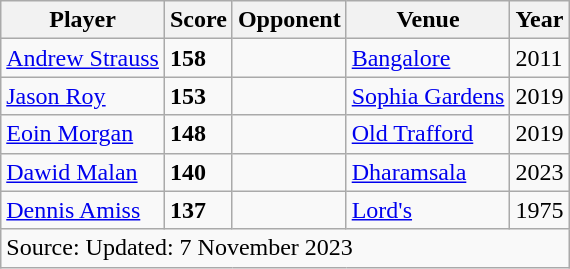<table class="wikitable">
<tr style="text-align: center;">
<th style="text-align: center;" scope="col"><strong>Player</strong></th>
<th style="text-align: center;" scope="col"><strong>Score</strong></th>
<th style="text-align: center;" scope="col"><strong>Opponent</strong></th>
<th style="text-align: center;" scope="col"><strong>Venue</strong></th>
<th style="text-align: center;" scope="col"><strong>Year</strong></th>
</tr>
<tr>
<td><a href='#'>Andrew Strauss</a></td>
<td><strong>158</strong></td>
<td></td>
<td><a href='#'>Bangalore</a></td>
<td>2011</td>
</tr>
<tr>
<td><a href='#'>Jason Roy</a></td>
<td><strong>153</strong></td>
<td></td>
<td><a href='#'>Sophia Gardens</a></td>
<td>2019</td>
</tr>
<tr>
<td><a href='#'>Eoin Morgan</a></td>
<td><strong>148</strong></td>
<td></td>
<td><a href='#'>Old Trafford</a></td>
<td>2019</td>
</tr>
<tr>
<td><a href='#'>Dawid Malan</a></td>
<td><strong>140</strong></td>
<td></td>
<td><a href='#'>Dharamsala</a></td>
<td>2023</td>
</tr>
<tr>
<td><a href='#'>Dennis Amiss</a></td>
<td><strong>137</strong></td>
<td></td>
<td><a href='#'>Lord's</a></td>
<td>1975</td>
</tr>
<tr>
<td colspan=5>Source: Updated: 7 November 2023</td>
</tr>
</table>
